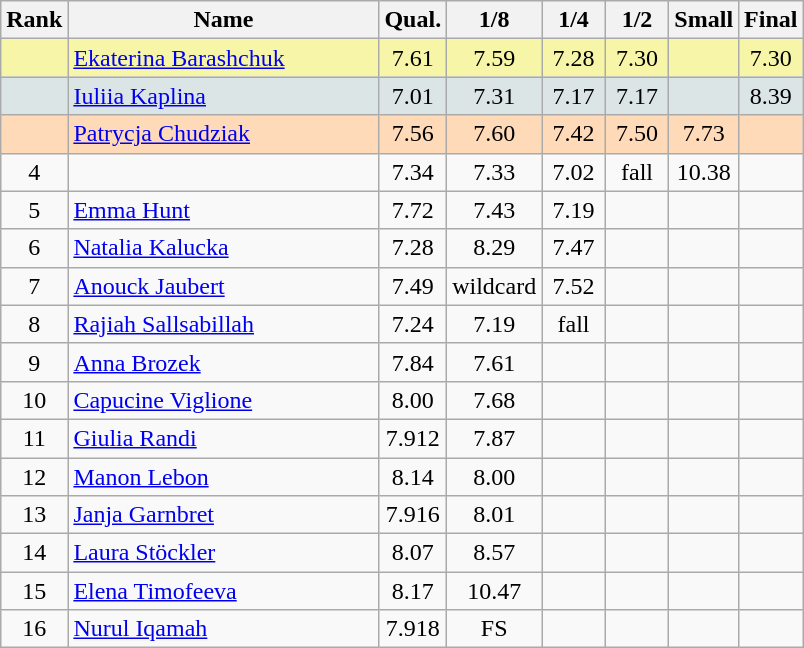<table class="wikitable sortable" style="text-align:center">
<tr>
<th>Rank</th>
<th width="200">Name</th>
<th width="35">Qual.</th>
<th width="35">1/8</th>
<th width="35">1/4</th>
<th width="35">1/2</th>
<th width="35">Small</th>
<th width="35">Final</th>
</tr>
<tr bgcolor="#F7F6A8">
<td></td>
<td align="left"> <a href='#'>Ekaterina Barashchuk</a></td>
<td>7.61</td>
<td>7.59</td>
<td>7.28</td>
<td>7.30</td>
<td></td>
<td>7.30</td>
</tr>
<tr bgcolor="#DCE5E5">
<td></td>
<td align="left"> <a href='#'>Iuliia Kaplina</a></td>
<td>7.01</td>
<td>7.31</td>
<td>7.17</td>
<td>7.17</td>
<td></td>
<td>8.39</td>
</tr>
<tr bgcolor="#FFDAB9">
<td></td>
<td align="left"> <a href='#'>Patrycja Chudziak</a></td>
<td>7.56</td>
<td>7.60</td>
<td>7.42</td>
<td>7.50</td>
<td>7.73</td>
<td></td>
</tr>
<tr>
<td>4</td>
<td align="left"></td>
<td>7.34</td>
<td>7.33</td>
<td>7.02</td>
<td>fall</td>
<td>10.38</td>
<td></td>
</tr>
<tr>
<td>5</td>
<td align="left"> <a href='#'>Emma Hunt</a></td>
<td>7.72</td>
<td>7.43</td>
<td>7.19</td>
<td></td>
<td></td>
<td></td>
</tr>
<tr>
<td>6</td>
<td align="left"> <a href='#'>Natalia Kalucka</a></td>
<td>7.28</td>
<td>8.29</td>
<td>7.47</td>
<td></td>
<td></td>
<td></td>
</tr>
<tr>
<td>7</td>
<td align="left"> <a href='#'>Anouck Jaubert</a></td>
<td>7.49</td>
<td>wildcard</td>
<td>7.52</td>
<td></td>
<td></td>
<td></td>
</tr>
<tr>
<td>8</td>
<td align="left"> <a href='#'>Rajiah Sallsabillah</a></td>
<td>7.24</td>
<td>7.19</td>
<td>fall</td>
<td></td>
<td></td>
<td></td>
</tr>
<tr>
<td>9</td>
<td align="left"> <a href='#'>Anna Brozek</a></td>
<td>7.84</td>
<td>7.61</td>
<td></td>
<td></td>
<td></td>
<td></td>
</tr>
<tr>
<td>10</td>
<td align="left"> <a href='#'>Capucine Viglione</a></td>
<td>8.00</td>
<td>7.68</td>
<td></td>
<td></td>
<td></td>
<td></td>
</tr>
<tr>
<td>11</td>
<td align="left"> <a href='#'>Giulia Randi</a></td>
<td>7.912</td>
<td>7.87</td>
<td></td>
<td></td>
<td></td>
<td></td>
</tr>
<tr>
<td>12</td>
<td align="left"> <a href='#'>Manon Lebon</a></td>
<td>8.14</td>
<td>8.00</td>
<td></td>
<td></td>
<td></td>
<td></td>
</tr>
<tr>
<td>13</td>
<td align="left"> <a href='#'>Janja Garnbret</a></td>
<td>7.916</td>
<td>8.01</td>
<td></td>
<td></td>
<td></td>
<td></td>
</tr>
<tr>
<td>14</td>
<td align="left"> <a href='#'>Laura Stöckler</a></td>
<td>8.07</td>
<td>8.57</td>
<td></td>
<td></td>
<td></td>
<td></td>
</tr>
<tr>
<td>15</td>
<td align="left"> <a href='#'>Elena Timofeeva</a></td>
<td>8.17</td>
<td>10.47</td>
<td></td>
<td></td>
<td></td>
<td></td>
</tr>
<tr>
<td>16</td>
<td align="left"> <a href='#'>Nurul Iqamah</a></td>
<td>7.918</td>
<td>FS</td>
<td></td>
<td></td>
<td></td>
<td></td>
</tr>
</table>
